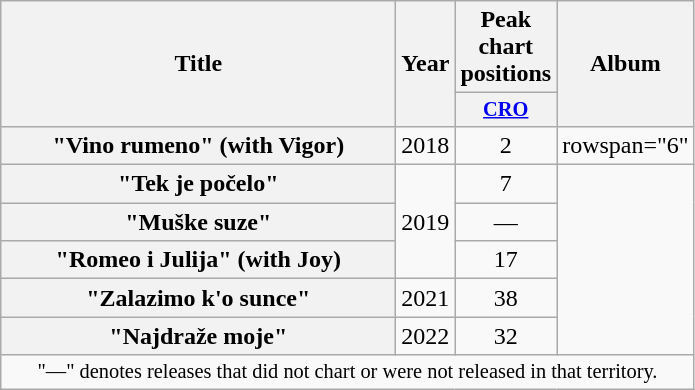<table class="wikitable plainrowheaders" style="text-align:center;">
<tr>
<th scope="col" rowspan="2" style="width:16em;">Title</th>
<th scope="col" rowspan="2" style="width:1em;">Year</th>
<th scope="col" colspan="1">Peak chart positions</th>
<th scope="col" rowspan="2">Album</th>
</tr>
<tr>
<th scope="col" style="width:3em;font-size:85%;"><a href='#'>CRO</a><br></th>
</tr>
<tr>
<th scope="row">"Vino rumeno" <span>(with Vigor)</span></th>
<td>2018</td>
<td>2</td>
<td>rowspan="6" </td>
</tr>
<tr>
<th scope="row">"Tek je počelo"</th>
<td rowspan="3">2019</td>
<td>7</td>
</tr>
<tr>
<th scope="row">"Muške suze"</th>
<td>—</td>
</tr>
<tr>
<th scope="row">"Romeo i Julija" <span>(with Joy)</span></th>
<td>17</td>
</tr>
<tr>
<th scope="row">"Zalazimo k'o sunce"</th>
<td rowspan="1">2021</td>
<td>38</td>
</tr>
<tr>
<th scope="row">"Najdraže moje"</th>
<td rowspan="1">2022</td>
<td>32</td>
</tr>
<tr>
<td colspan="22" style="text-align:center; font-size:85%;">"—" denotes releases that did not chart or were not released in that territory.</td>
</tr>
</table>
